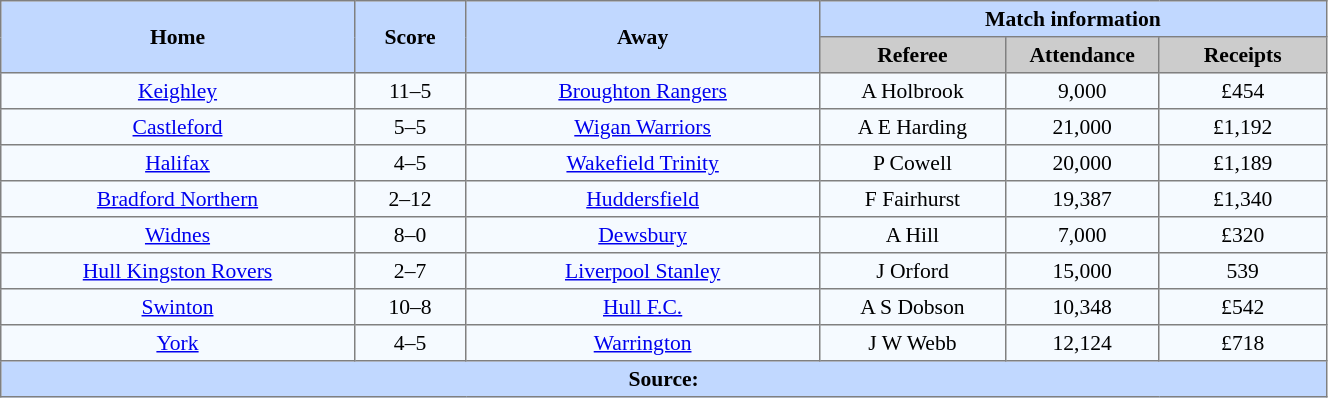<table border=1 style="border-collapse:collapse; font-size:90%; text-align:center;" cellpadding=3 cellspacing=0 width=70%>
<tr bgcolor=#C1D8FF>
<th rowspan=2; width=19%>Home</th>
<th rowspan=2; width=6%>Score</th>
<th rowspan=2; width=19%>Away</th>
<th colspan=3>Match information</th>
</tr>
<tr bgcolor=#CCCCCC>
<th width=10%>Referee</th>
<th width=7%>Attendance</th>
<th width=9%>Receipts</th>
</tr>
<tr bgcolor=#F5FAFF>
<td><a href='#'>Keighley</a></td>
<td>11–5</td>
<td><a href='#'>Broughton Rangers</a></td>
<td>A Holbrook</td>
<td>9,000</td>
<td>£454</td>
</tr>
<tr bgcolor=#F5FAFF>
<td><a href='#'>Castleford</a></td>
<td>5–5</td>
<td><a href='#'>Wigan Warriors</a></td>
<td>A E Harding</td>
<td>21,000</td>
<td>£1,192</td>
</tr>
<tr bgcolor=#F5FAFF>
<td><a href='#'>Halifax</a></td>
<td>4–5</td>
<td><a href='#'>Wakefield Trinity</a></td>
<td>P Cowell</td>
<td>20,000</td>
<td>£1,189</td>
</tr>
<tr bgcolor=#F5FAFF>
<td><a href='#'>Bradford Northern</a></td>
<td>2–12</td>
<td><a href='#'>Huddersfield</a></td>
<td>F Fairhurst</td>
<td>19,387</td>
<td>£1,340</td>
</tr>
<tr bgcolor=#F5FAFF>
<td><a href='#'>Widnes</a></td>
<td>8–0</td>
<td><a href='#'>Dewsbury</a></td>
<td>A Hill</td>
<td>7,000</td>
<td>£320</td>
</tr>
<tr bgcolor=#F5FAFF>
<td><a href='#'>Hull Kingston Rovers</a></td>
<td>2–7</td>
<td><a href='#'>Liverpool Stanley</a></td>
<td>J Orford</td>
<td>15,000</td>
<td>539</td>
</tr>
<tr bgcolor=#F5FAFF>
<td><a href='#'>Swinton</a></td>
<td>10–8</td>
<td><a href='#'>Hull F.C.</a></td>
<td>A S Dobson</td>
<td>10,348</td>
<td>£542</td>
</tr>
<tr bgcolor=#F5FAFF>
<td><a href='#'>York</a></td>
<td>4–5</td>
<td><a href='#'>Warrington</a></td>
<td>J W Webb</td>
<td>12,124</td>
<td>£718</td>
</tr>
<tr style="background:#c1d8ff;">
<th colspan=6>Source:</th>
</tr>
</table>
